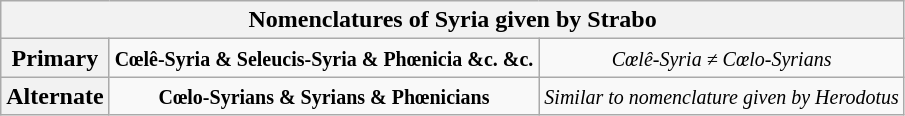<table class="wikitable" style="text-align:center">
<tr>
<th colspan=3>Nomenclatures of Syria given by Strabo</th>
</tr>
<tr>
<th>Primary</th>
<td><small><strong>Cœlê-Syria & Seleucis-Syria & Phœnicia &c. &c.</strong></small></td>
<td><small><em>Cœlê-Syria ≠ Cœlo-Syrians</em></small></td>
</tr>
<tr>
<th>Alternate</th>
<td><small><strong>Cœlo-Syrians & Syrians & Phœnicians</strong></small></td>
<td><small><em>Similar to nomenclature given by Herodotus</em></small></td>
</tr>
</table>
